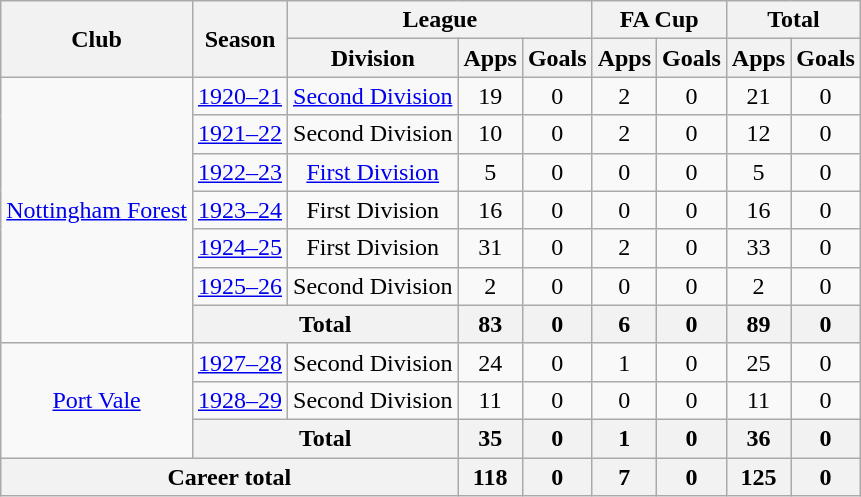<table class="wikitable" style="text-align: center;">
<tr>
<th rowspan="2">Club</th>
<th rowspan="2">Season</th>
<th colspan="3">League</th>
<th colspan="2">FA Cup</th>
<th colspan="2">Total</th>
</tr>
<tr>
<th>Division</th>
<th>Apps</th>
<th>Goals</th>
<th>Apps</th>
<th>Goals</th>
<th>Apps</th>
<th>Goals</th>
</tr>
<tr>
<td rowspan="7"><a href='#'>Nottingham Forest</a></td>
<td><a href='#'>1920–21</a></td>
<td><a href='#'>Second Division</a></td>
<td>19</td>
<td>0</td>
<td>2</td>
<td>0</td>
<td>21</td>
<td>0</td>
</tr>
<tr>
<td><a href='#'>1921–22</a></td>
<td>Second Division</td>
<td>10</td>
<td>0</td>
<td>2</td>
<td>0</td>
<td>12</td>
<td>0</td>
</tr>
<tr>
<td><a href='#'>1922–23</a></td>
<td><a href='#'>First Division</a></td>
<td>5</td>
<td>0</td>
<td>0</td>
<td>0</td>
<td>5</td>
<td>0</td>
</tr>
<tr>
<td><a href='#'>1923–24</a></td>
<td>First Division</td>
<td>16</td>
<td>0</td>
<td>0</td>
<td>0</td>
<td>16</td>
<td>0</td>
</tr>
<tr>
<td><a href='#'>1924–25</a></td>
<td>First Division</td>
<td>31</td>
<td>0</td>
<td>2</td>
<td>0</td>
<td>33</td>
<td>0</td>
</tr>
<tr>
<td><a href='#'>1925–26</a></td>
<td>Second Division</td>
<td>2</td>
<td>0</td>
<td>0</td>
<td>0</td>
<td>2</td>
<td>0</td>
</tr>
<tr>
<th colspan="2">Total</th>
<th>83</th>
<th>0</th>
<th>6</th>
<th>0</th>
<th>89</th>
<th>0</th>
</tr>
<tr>
<td rowspan="3"><a href='#'>Port Vale</a></td>
<td><a href='#'>1927–28</a></td>
<td>Second Division</td>
<td>24</td>
<td>0</td>
<td>1</td>
<td>0</td>
<td>25</td>
<td>0</td>
</tr>
<tr>
<td><a href='#'>1928–29</a></td>
<td>Second Division</td>
<td>11</td>
<td>0</td>
<td>0</td>
<td>0</td>
<td>11</td>
<td>0</td>
</tr>
<tr>
<th colspan="2">Total</th>
<th>35</th>
<th>0</th>
<th>1</th>
<th>0</th>
<th>36</th>
<th>0</th>
</tr>
<tr>
<th colspan="3">Career total</th>
<th>118</th>
<th>0</th>
<th>7</th>
<th>0</th>
<th>125</th>
<th>0</th>
</tr>
</table>
